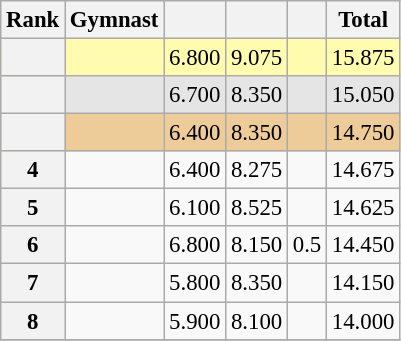<table class="wikitable sortable" style="text-align:center; font-size:95%">
<tr>
<th scope=col>Rank</th>
<th scope=col>Gymnast</th>
<th scope=col></th>
<th scope=col></th>
<th scope=col></th>
<th scope=col>Total</th>
</tr>
<tr bgcolor=fffcaf>
<th scope=row></th>
<td align=left></td>
<td>6.800</td>
<td>9.075</td>
<td></td>
<td>15.875</td>
</tr>
<tr bgcolor=e5e5e5>
<th scope=row></th>
<td align=left></td>
<td>6.700</td>
<td>8.350</td>
<td></td>
<td>15.050</td>
</tr>
<tr bgcolor=eecc99>
<th scope=row></th>
<td align=left></td>
<td>6.400</td>
<td>8.350</td>
<td></td>
<td>14.750</td>
</tr>
<tr>
<th scope=row>4</th>
<td align=left></td>
<td>6.400</td>
<td>8.275</td>
<td></td>
<td>14.675</td>
</tr>
<tr>
<th scope=row>5</th>
<td align=left></td>
<td>6.100</td>
<td>8.525</td>
<td></td>
<td>14.625</td>
</tr>
<tr>
<th scope=row>6</th>
<td align=left></td>
<td>6.800</td>
<td>8.150</td>
<td>0.5</td>
<td>14.450</td>
</tr>
<tr>
<th scope=row>7</th>
<td align=left></td>
<td>5.800</td>
<td>8.350</td>
<td></td>
<td>14.150</td>
</tr>
<tr>
<th scope=row>8</th>
<td align=left></td>
<td>5.900</td>
<td>8.100</td>
<td></td>
<td>14.000</td>
</tr>
<tr>
</tr>
</table>
